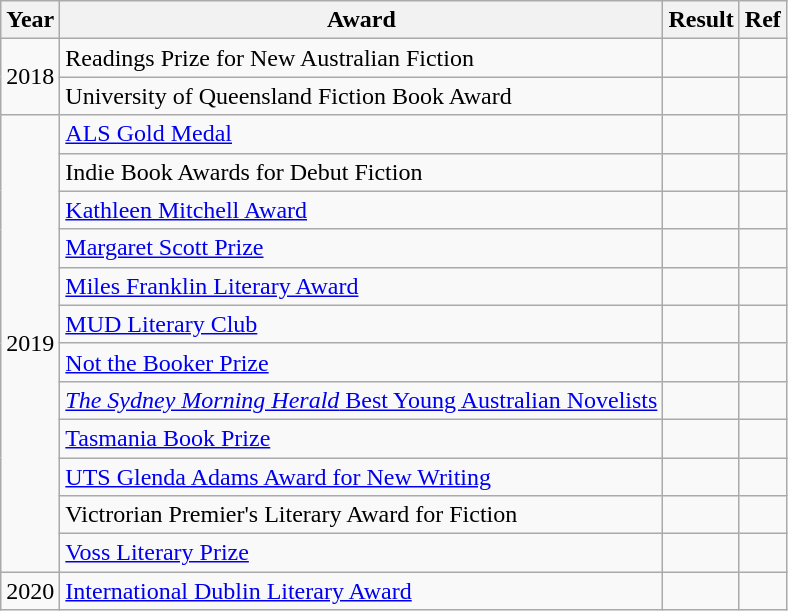<table class="wikitable sortable">
<tr>
<th>Year</th>
<th>Award</th>
<th>Result</th>
<th>Ref</th>
</tr>
<tr>
<td rowspan="2">2018</td>
<td>Readings Prize for New Australian Fiction</td>
<td></td>
<td></td>
</tr>
<tr>
<td>University of Queensland Fiction Book Award</td>
<td></td>
<td></td>
</tr>
<tr>
<td rowspan="12">2019</td>
<td><a href='#'>ALS Gold Medal</a></td>
<td></td>
<td></td>
</tr>
<tr>
<td>Indie Book Awards for Debut Fiction</td>
<td></td>
<td></td>
</tr>
<tr>
<td><a href='#'>Kathleen Mitchell Award</a></td>
<td></td>
<td></td>
</tr>
<tr>
<td><a href='#'>Margaret Scott Prize</a></td>
<td></td>
<td></td>
</tr>
<tr>
<td><a href='#'>Miles Franklin Literary Award</a></td>
<td></td>
<td></td>
</tr>
<tr>
<td><a href='#'>MUD Literary Club</a></td>
<td></td>
<td></td>
</tr>
<tr>
<td><a href='#'>Not the Booker Prize</a></td>
<td></td>
<td></td>
</tr>
<tr>
<td><a href='#'><em>The Sydney Morning Herald</em> Best Young Australian Novelists</a></td>
<td></td>
<td></td>
</tr>
<tr>
<td><a href='#'>Tasmania Book Prize</a></td>
<td></td>
<td></td>
</tr>
<tr>
<td><a href='#'>UTS Glenda Adams Award for New Writing</a></td>
<td></td>
<td></td>
</tr>
<tr>
<td>Victrorian Premier's Literary Award for Fiction</td>
<td></td>
<td></td>
</tr>
<tr>
<td><a href='#'>Voss Literary Prize</a></td>
<td></td>
<td></td>
</tr>
<tr>
<td>2020</td>
<td><a href='#'>International Dublin Literary Award</a></td>
<td></td>
<td></td>
</tr>
</table>
